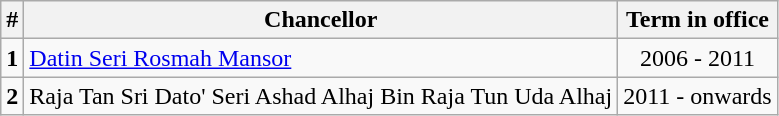<table class="wikitable">
<tr>
<th><strong>#</strong></th>
<th><strong>Chancellor</strong></th>
<th><strong>Term in office</strong></th>
</tr>
<tr>
<td><strong>1</strong></td>
<td><a href='#'>Datin Seri Rosmah Mansor</a></td>
<td align=center>2006 - 2011</td>
</tr>
<tr>
<td><strong>2</strong></td>
<td>Raja Tan Sri Dato' Seri Ashad Alhaj Bin Raja Tun Uda Alhaj</td>
<td align=center>2011 - onwards</td>
</tr>
</table>
